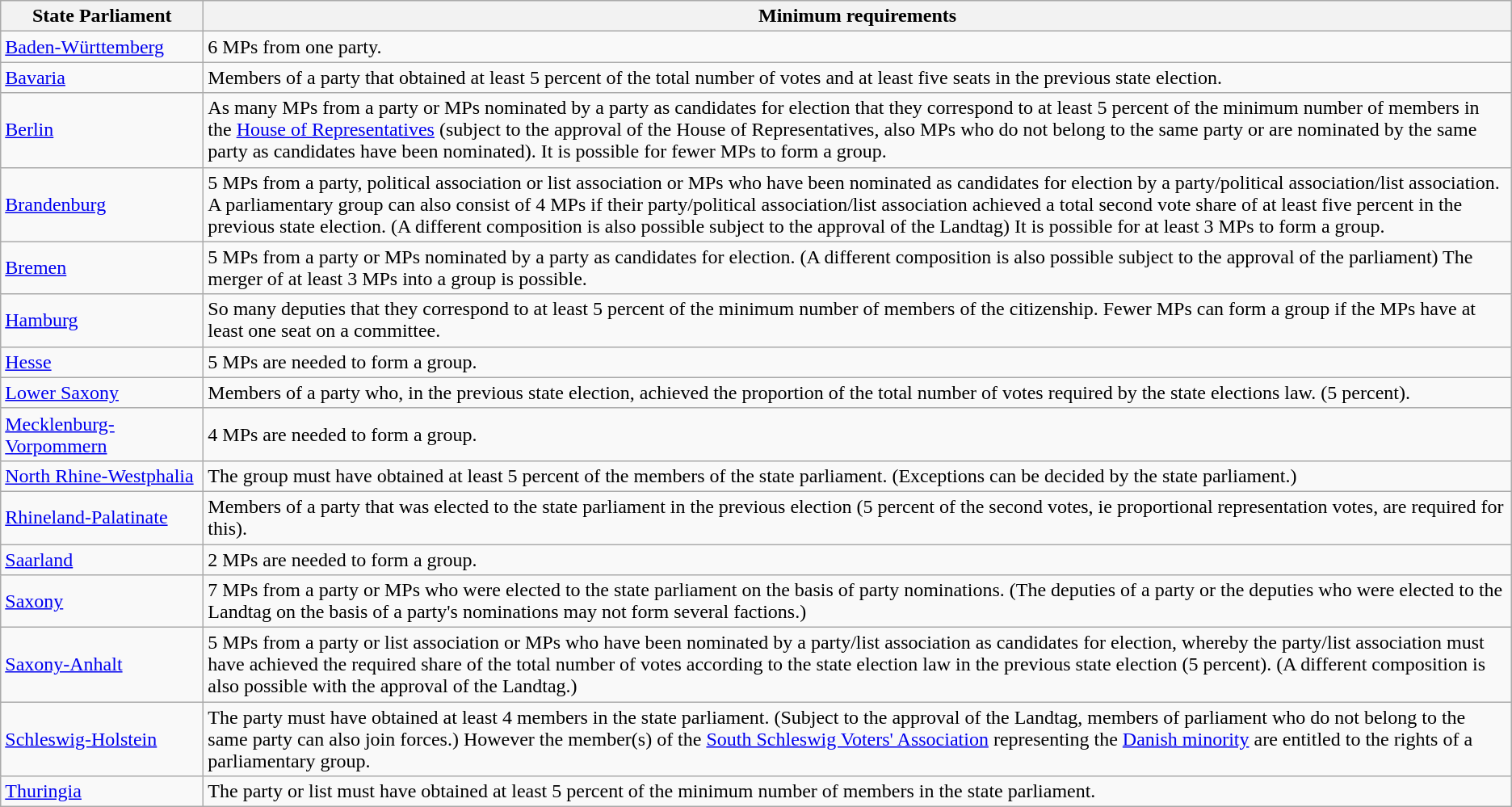<table class="wikitable">
<tr>
<th width=160>State Parliament</th>
<th>Minimum requirements</th>
</tr>
<tr>
<td><a href='#'>Baden-Württemberg</a></td>
<td>6 MPs from one party.</td>
</tr>
<tr>
<td><a href='#'>Bavaria</a></td>
<td>Members of a party that obtained at least 5 percent of the total number of votes and at least five seats in the previous state election.</td>
</tr>
<tr>
<td><a href='#'>Berlin</a></td>
<td>As many MPs from a party or MPs nominated by a party as candidates for election that they correspond to at least 5 percent of the minimum number of members in the <a href='#'>House of Representatives</a> (subject to the approval of the House of Representatives, also MPs who do not belong to the same party or are nominated by the same party as candidates have been nominated). It is possible for fewer MPs to form a group.</td>
</tr>
<tr>
<td><a href='#'>Brandenburg</a></td>
<td>5 MPs from a party, political association or list association or MPs who have been nominated as candidates for election by a party/political association/list association. A parliamentary group can also consist of 4 MPs if their party/political association/list association achieved a total second vote share of at least five percent in the previous state election. (A different composition is also possible subject to the approval of the Landtag) It is possible for at least 3 MPs to form a group.</td>
</tr>
<tr>
<td><a href='#'>Bremen</a></td>
<td>5 MPs from a party or MPs nominated by a party as candidates for election. (A different composition is also possible subject to the approval of the parliament) The merger of at least 3 MPs into a group is possible.</td>
</tr>
<tr>
<td><a href='#'>Hamburg</a></td>
<td>So many deputies that they correspond to at least 5 percent of the minimum number of members of the citizenship. Fewer MPs can form a group if the MPs have at least one seat on a committee.</td>
</tr>
<tr>
<td><a href='#'>Hesse</a></td>
<td>5 MPs are needed to form a group.</td>
</tr>
<tr>
<td><a href='#'>Lower Saxony</a></td>
<td>Members of a party who, in the previous state election, achieved the proportion of the total number of votes required by the state elections law. (5 percent).</td>
</tr>
<tr>
<td><a href='#'>Mecklenburg-Vorpommern</a></td>
<td>4 MPs are needed to form a group.</td>
</tr>
<tr>
<td><a href='#'>North Rhine-Westphalia</a></td>
<td>The group must have obtained at least 5 percent of the members of the state parliament. (Exceptions can be decided by the state parliament.)</td>
</tr>
<tr>
<td><a href='#'>Rhineland-Palatinate</a></td>
<td>Members of a party that was elected to the state parliament in the previous election (5 percent of the second votes, ie proportional representation votes, are required for this).</td>
</tr>
<tr>
<td><a href='#'>Saarland</a></td>
<td>2 MPs are needed to form a group.</td>
</tr>
<tr>
<td><a href='#'>Saxony</a></td>
<td>7 MPs from a party or MPs who were elected to the state parliament on the basis of party nominations. (The deputies of a party or the deputies who were elected to the Landtag on the basis of a party's nominations may not form several factions.)</td>
</tr>
<tr>
<td><a href='#'>Saxony-Anhalt</a></td>
<td>5 MPs from a party or list association or MPs who have been nominated by a party/list association as candidates for election, whereby the party/list association must have achieved the required share of the total number of votes according to the state election law in the previous state election (5 percent). (A different composition is also possible with the approval of the Landtag.)</td>
</tr>
<tr>
<td><a href='#'>Schleswig-Holstein</a></td>
<td>The party must have obtained at least 4 members in the state parliament. (Subject to the approval of the Landtag, members of parliament who do not belong to the same party can also join forces.) However the member(s) of the <a href='#'>South Schleswig Voters' Association</a> representing the <a href='#'>Danish minority</a> are entitled to the rights of a parliamentary group.</td>
</tr>
<tr>
<td><a href='#'>Thuringia</a></td>
<td>The party or list must have obtained at least 5 percent of the minimum number of members in the state parliament.</td>
</tr>
</table>
